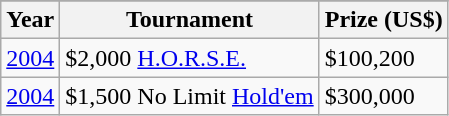<table class="wikitable">
<tr>
</tr>
<tr>
<th>Year</th>
<th>Tournament</th>
<th>Prize (US$)</th>
</tr>
<tr>
<td><a href='#'>2004</a></td>
<td>$2,000 <a href='#'>H.O.R.S.E.</a></td>
<td>$100,200</td>
</tr>
<tr>
<td><a href='#'>2004</a></td>
<td>$1,500 No Limit <a href='#'>Hold'em</a></td>
<td>$300,000</td>
</tr>
</table>
